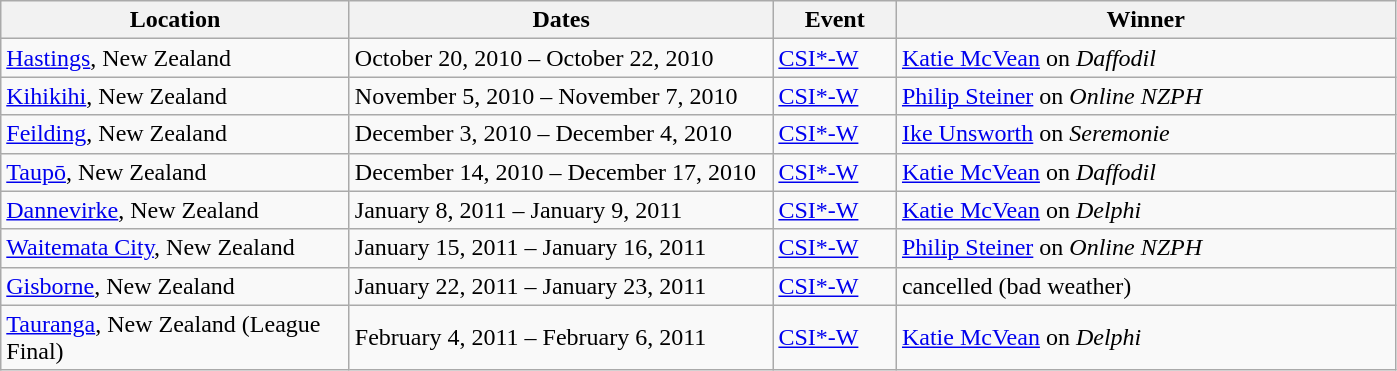<table class="wikitable">
<tr>
<th width=225>Location</th>
<th width=275>Dates</th>
<th width=75>Event</th>
<th width=325>Winner</th>
</tr>
<tr>
<td> <a href='#'>Hastings</a>, New Zealand</td>
<td>October 20, 2010 – October 22, 2010</td>
<td><a href='#'>CSI*-W</a></td>
<td> <a href='#'>Katie McVean</a> on <em>Daffodil</em></td>
</tr>
<tr>
<td> <a href='#'>Kihikihi</a>, New Zealand</td>
<td>November 5, 2010 – November 7, 2010</td>
<td><a href='#'>CSI*-W</a></td>
<td> <a href='#'>Philip Steiner</a> on <em>Online NZPH</em></td>
</tr>
<tr>
<td> <a href='#'>Feilding</a>, New Zealand</td>
<td>December 3, 2010 – December 4, 2010</td>
<td><a href='#'>CSI*-W</a></td>
<td> <a href='#'>Ike Unsworth</a> on <em>Seremonie</em></td>
</tr>
<tr>
<td> <a href='#'>Taupō</a>, New Zealand</td>
<td>December 14, 2010 – December 17, 2010</td>
<td><a href='#'>CSI*-W</a></td>
<td> <a href='#'>Katie McVean</a> on <em>Daffodil</em></td>
</tr>
<tr>
<td> <a href='#'>Dannevirke</a>, New Zealand</td>
<td>January 8, 2011 – January 9, 2011</td>
<td><a href='#'>CSI*-W</a></td>
<td> <a href='#'>Katie McVean</a> on <em>Delphi</em></td>
</tr>
<tr>
<td> <a href='#'>Waitemata City</a>, New Zealand</td>
<td>January 15, 2011 – January 16, 2011</td>
<td><a href='#'>CSI*-W</a></td>
<td> <a href='#'>Philip Steiner</a> on <em>Online NZPH</em></td>
</tr>
<tr>
<td> <a href='#'>Gisborne</a>, New Zealand</td>
<td>January 22, 2011 – January 23, 2011</td>
<td><a href='#'>CSI*-W</a></td>
<td>cancelled (bad weather)</td>
</tr>
<tr>
<td> <a href='#'>Tauranga</a>, New Zealand (League Final)</td>
<td>February 4, 2011 – February 6, 2011</td>
<td><a href='#'>CSI*-W</a></td>
<td> <a href='#'>Katie McVean</a> on <em>Delphi</em></td>
</tr>
</table>
